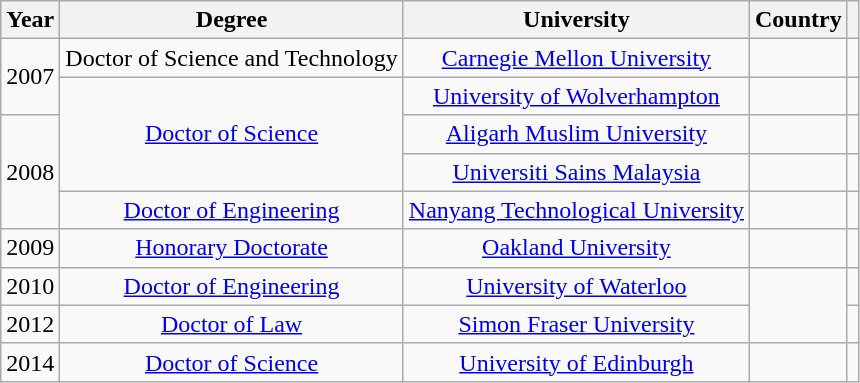<table class="wikitable sortable" style="text-align:center;">
<tr>
<th>Year</th>
<th>Degree</th>
<th>University</th>
<th>Country</th>
<th></th>
</tr>
<tr>
<td rowspan="2">2007</td>
<td>Doctor of Science and Technology</td>
<td><a href='#'>Carnegie Mellon University</a></td>
<td></td>
<td></td>
</tr>
<tr>
<td rowspan="3"><a href='#'>Doctor of Science</a></td>
<td><a href='#'>University of Wolverhampton</a></td>
<td></td>
<td></td>
</tr>
<tr>
<td rowspan="3">2008</td>
<td><a href='#'>Aligarh Muslim University</a></td>
<td></td>
<td></td>
</tr>
<tr>
<td><a href='#'>Universiti Sains Malaysia</a></td>
<td></td>
<td></td>
</tr>
<tr>
<td><a href='#'>Doctor of Engineering</a></td>
<td><a href='#'>Nanyang Technological University</a></td>
<td></td>
<td></td>
</tr>
<tr>
<td>2009</td>
<td><a href='#'>Honorary Doctorate</a></td>
<td><a href='#'>Oakland University</a></td>
<td></td>
<td></td>
</tr>
<tr>
<td>2010</td>
<td><a href='#'>Doctor of Engineering</a></td>
<td><a href='#'>University of Waterloo</a></td>
<td rowspan="2"></td>
<td></td>
</tr>
<tr>
<td>2012</td>
<td><a href='#'>Doctor of Law</a></td>
<td><a href='#'>Simon Fraser University</a></td>
<td></td>
</tr>
<tr>
<td>2014</td>
<td><a href='#'>Doctor of Science</a></td>
<td><a href='#'>University of Edinburgh</a></td>
<td></td>
<td></td>
</tr>
</table>
